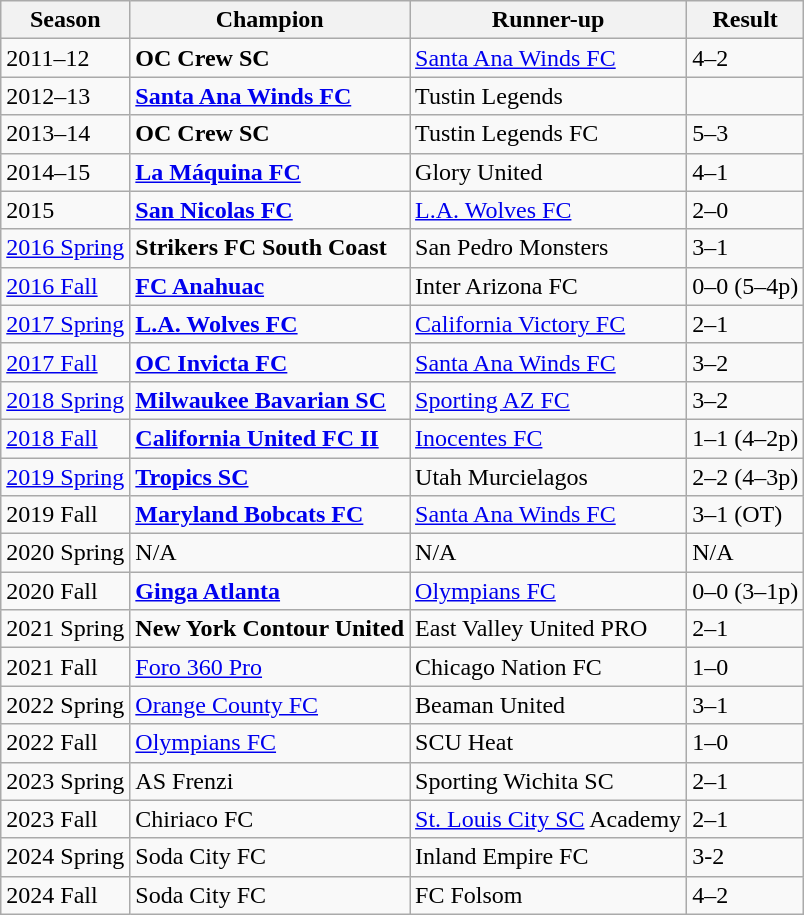<table class="wikitable">
<tr>
<th>Season</th>
<th>Champion</th>
<th>Runner-up</th>
<th>Result</th>
</tr>
<tr>
<td>2011–12</td>
<td><strong>OC Crew SC</strong></td>
<td><a href='#'>Santa Ana Winds FC</a></td>
<td>4–2</td>
</tr>
<tr>
<td>2012–13</td>
<td><strong><a href='#'>Santa Ana Winds FC</a></strong></td>
<td>Tustin Legends</td>
<td></td>
</tr>
<tr>
<td>2013–14</td>
<td><strong>OC Crew SC</strong></td>
<td>Tustin Legends FC</td>
<td>5–3</td>
</tr>
<tr>
<td>2014–15</td>
<td><strong><a href='#'>La Máquina FC</a></strong></td>
<td>Glory United</td>
<td>4–1</td>
</tr>
<tr>
<td>2015</td>
<td><strong><a href='#'>San Nicolas FC</a></strong></td>
<td><a href='#'>L.A. Wolves FC</a></td>
<td>2–0</td>
</tr>
<tr>
<td><a href='#'>2016 Spring</a></td>
<td><strong>Strikers FC South Coast</strong></td>
<td>San Pedro Monsters</td>
<td>3–1</td>
</tr>
<tr>
<td><a href='#'>2016 Fall</a></td>
<td><strong><a href='#'>FC Anahuac</a></strong></td>
<td>Inter Arizona FC</td>
<td>0–0 (5–4p)</td>
</tr>
<tr>
<td><a href='#'>2017 Spring</a></td>
<td><strong><a href='#'>L.A. Wolves FC</a></strong></td>
<td><a href='#'>California Victory FC</a></td>
<td>2–1</td>
</tr>
<tr>
<td><a href='#'>2017 Fall</a></td>
<td><strong><a href='#'>OC Invicta FC</a></strong></td>
<td><a href='#'>Santa Ana Winds FC</a></td>
<td>3–2</td>
</tr>
<tr>
<td><a href='#'>2018 Spring</a></td>
<td><strong><a href='#'>Milwaukee Bavarian SC</a></strong></td>
<td><a href='#'>Sporting AZ FC</a></td>
<td>3–2</td>
</tr>
<tr>
<td><a href='#'>2018 Fall</a></td>
<td><strong><a href='#'>California United FC II</a></strong></td>
<td><a href='#'>Inocentes FC</a></td>
<td>1–1 (4–2p)</td>
</tr>
<tr>
<td><a href='#'>2019 Spring</a></td>
<td><strong><a href='#'>Tropics SC</a></strong></td>
<td>Utah Murcielagos</td>
<td>2–2 (4–3p)</td>
</tr>
<tr>
<td>2019 Fall</td>
<td><strong><a href='#'>Maryland Bobcats FC</a></strong></td>
<td><a href='#'>Santa Ana Winds FC</a></td>
<td>3–1 (OT)</td>
</tr>
<tr>
<td>2020 Spring</td>
<td>N/A</td>
<td>N/A</td>
<td>N/A</td>
</tr>
<tr>
<td>2020 Fall</td>
<td><strong><a href='#'>Ginga Atlanta</a></strong></td>
<td><a href='#'>Olympians FC</a></td>
<td>0–0 (3–1p)</td>
</tr>
<tr>
<td>2021 Spring</td>
<td><strong>New York Contour United</strong></td>
<td>East Valley United PRO</td>
<td>2–1</td>
</tr>
<tr>
<td>2021 Fall</td>
<td><a href='#'>Foro 360 Pro</a></td>
<td>Chicago Nation FC</td>
<td>1–0</td>
</tr>
<tr>
<td>2022 Spring</td>
<td><a href='#'>Orange County FC</a></td>
<td Beaman united>Beaman United</td>
<td>3–1</td>
</tr>
<tr>
<td>2022 Fall</td>
<td><a href='#'>Olympians FC</a></td>
<td>SCU Heat</td>
<td>1–0</td>
</tr>
<tr>
<td>2023 Spring</td>
<td>AS Frenzi</td>
<td>Sporting Wichita SC</td>
<td>2–1</td>
</tr>
<tr>
<td>2023 Fall</td>
<td>Chiriaco FC</td>
<td><a href='#'>St. Louis City SC</a> Academy</td>
<td>2–1</td>
</tr>
<tr>
<td>2024 Spring</td>
<td>Soda City FC</td>
<td>Inland Empire FC</td>
<td>3-2</td>
</tr>
<tr>
<td>2024 Fall</td>
<td>Soda City FC</td>
<td>FC Folsom</td>
<td>4–2</td>
</tr>
</table>
